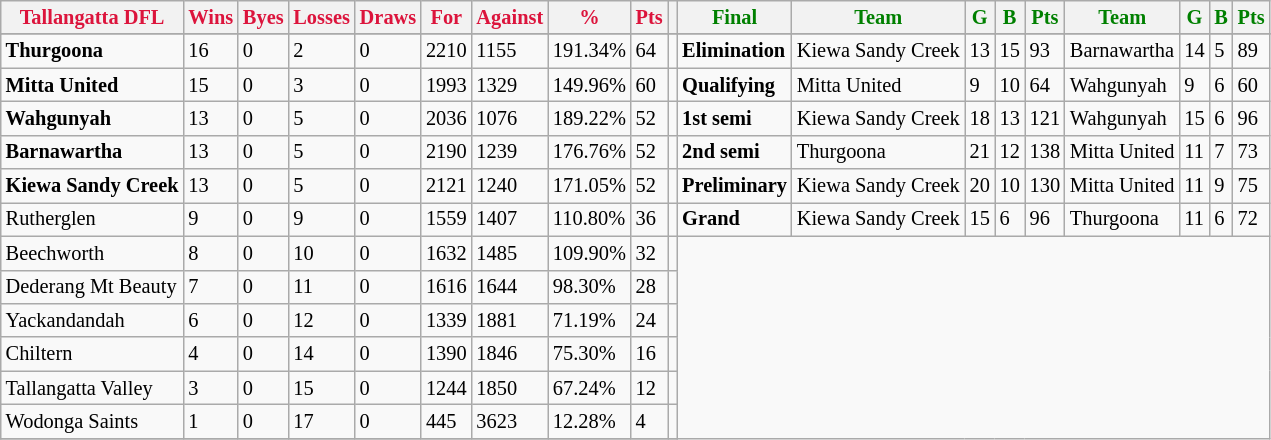<table style="font-size: 85%; text-align: left;" class="wikitable">
<tr>
<th style="color:crimson">Tallangatta  DFL</th>
<th style="color:crimson">Wins</th>
<th style="color:crimson">Byes</th>
<th style="color:crimson">Losses</th>
<th style="color:crimson">Draws</th>
<th style="color:crimson">For</th>
<th style="color:crimson">Against</th>
<th style="color:crimson">%</th>
<th style="color:crimson">Pts</th>
<th></th>
<th style="color:green">Final</th>
<th style="color:green">Team</th>
<th style="color:green">G</th>
<th style="color:green">B</th>
<th style="color:green">Pts</th>
<th style="color:green">Team</th>
<th style="color:green">G</th>
<th style="color:green">B</th>
<th style="color:green">Pts</th>
</tr>
<tr>
</tr>
<tr>
</tr>
<tr>
<td><strong>	Thurgoona	</strong></td>
<td>16</td>
<td>0</td>
<td>2</td>
<td>0</td>
<td>2210</td>
<td>1155</td>
<td>191.34%</td>
<td>64</td>
<td></td>
<td><strong>Elimination</strong></td>
<td>Kiewa Sandy Creek</td>
<td>13</td>
<td>15</td>
<td>93</td>
<td>Barnawartha</td>
<td>14</td>
<td>5</td>
<td>89</td>
</tr>
<tr>
<td><strong>	Mitta United	</strong></td>
<td>15</td>
<td>0</td>
<td>3</td>
<td>0</td>
<td>1993</td>
<td>1329</td>
<td>149.96%</td>
<td>60</td>
<td></td>
<td><strong>Qualifying</strong></td>
<td>Mitta United</td>
<td>9</td>
<td>10</td>
<td>64</td>
<td>Wahgunyah</td>
<td>9</td>
<td>6</td>
<td>60</td>
</tr>
<tr>
<td><strong>	Wahgunyah	</strong></td>
<td>13</td>
<td>0</td>
<td>5</td>
<td>0</td>
<td>2036</td>
<td>1076</td>
<td>189.22%</td>
<td>52</td>
<td></td>
<td><strong>1st semi</strong></td>
<td>Kiewa Sandy Creek</td>
<td>18</td>
<td>13</td>
<td>121</td>
<td>Wahgunyah</td>
<td>15</td>
<td>6</td>
<td>96</td>
</tr>
<tr>
<td><strong>	Barnawartha	</strong></td>
<td>13</td>
<td>0</td>
<td>5</td>
<td>0</td>
<td>2190</td>
<td>1239</td>
<td>176.76%</td>
<td>52</td>
<td></td>
<td><strong>2nd semi</strong></td>
<td>Thurgoona</td>
<td>21</td>
<td>12</td>
<td>138</td>
<td>Mitta United</td>
<td>11</td>
<td>7</td>
<td>73</td>
</tr>
<tr>
<td><strong>	Kiewa Sandy Creek	</strong></td>
<td>13</td>
<td>0</td>
<td>5</td>
<td>0</td>
<td>2121</td>
<td>1240</td>
<td>171.05%</td>
<td>52</td>
<td></td>
<td><strong>Preliminary</strong></td>
<td>Kiewa Sandy Creek</td>
<td>20</td>
<td>10</td>
<td>130</td>
<td>Mitta United</td>
<td>11</td>
<td>9</td>
<td>75</td>
</tr>
<tr>
<td>Rutherglen</td>
<td>9</td>
<td>0</td>
<td>9</td>
<td>0</td>
<td>1559</td>
<td>1407</td>
<td>110.80%</td>
<td>36</td>
<td></td>
<td><strong>Grand</strong></td>
<td>Kiewa Sandy Creek</td>
<td>15</td>
<td>6</td>
<td>96</td>
<td>Thurgoona</td>
<td>11</td>
<td>6</td>
<td>72</td>
</tr>
<tr>
<td>Beechworth</td>
<td>8</td>
<td>0</td>
<td>10</td>
<td>0</td>
<td>1632</td>
<td>1485</td>
<td>109.90%</td>
<td>32</td>
<td></td>
</tr>
<tr>
<td>Dederang Mt Beauty</td>
<td>7</td>
<td>0</td>
<td>11</td>
<td>0</td>
<td>1616</td>
<td>1644</td>
<td>98.30%</td>
<td>28</td>
<td></td>
</tr>
<tr>
<td>Yackandandah</td>
<td>6</td>
<td>0</td>
<td>12</td>
<td>0</td>
<td>1339</td>
<td>1881</td>
<td>71.19%</td>
<td>24</td>
<td></td>
</tr>
<tr>
<td>Chiltern</td>
<td>4</td>
<td>0</td>
<td>14</td>
<td>0</td>
<td>1390</td>
<td>1846</td>
<td>75.30%</td>
<td>16</td>
<td></td>
</tr>
<tr>
<td>Tallangatta Valley</td>
<td>3</td>
<td>0</td>
<td>15</td>
<td>0</td>
<td>1244</td>
<td>1850</td>
<td>67.24%</td>
<td>12</td>
<td></td>
</tr>
<tr>
<td>Wodonga Saints</td>
<td>1</td>
<td>0</td>
<td>17</td>
<td>0</td>
<td>445</td>
<td>3623</td>
<td>12.28%</td>
<td>4</td>
<td></td>
</tr>
<tr>
</tr>
</table>
